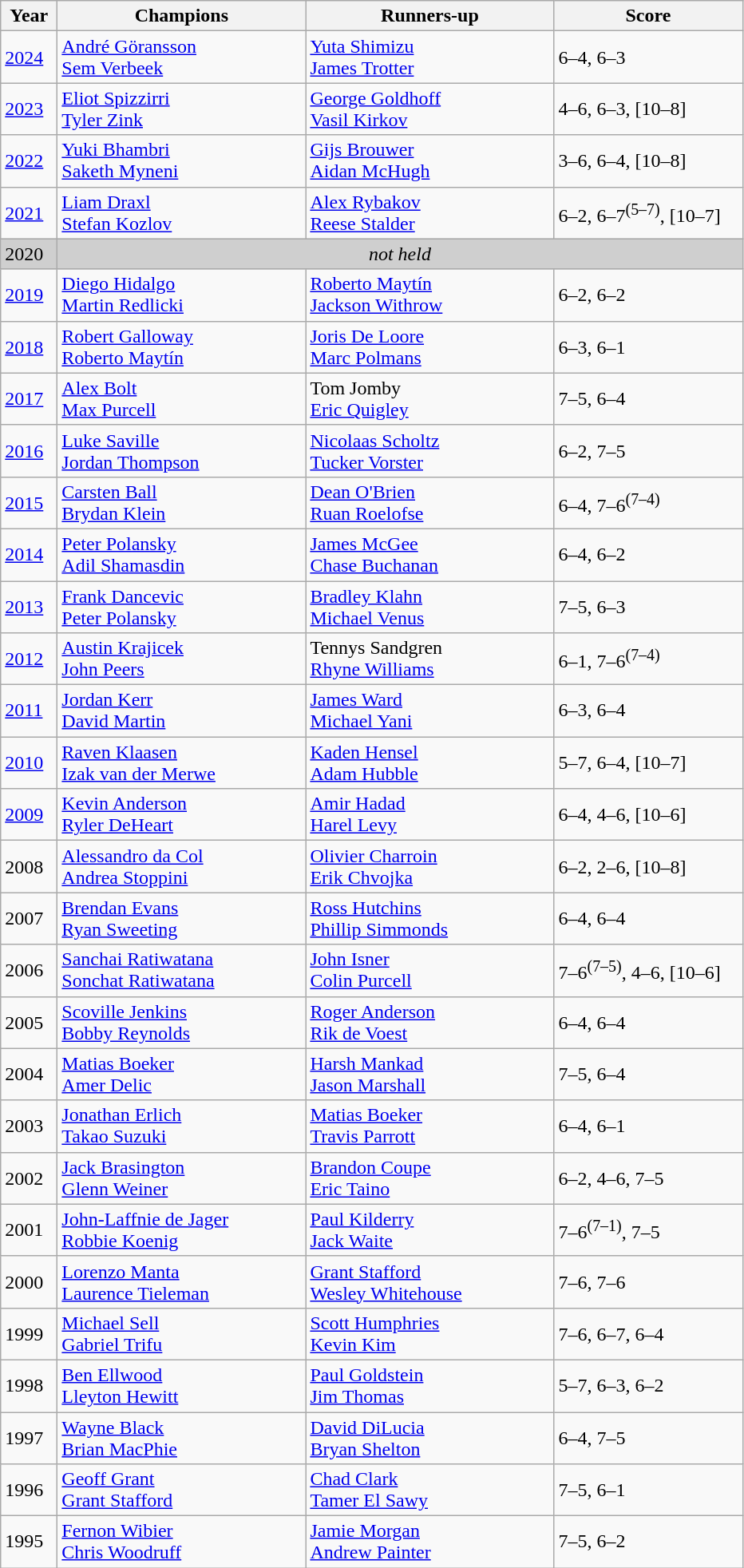<table class="wikitable">
<tr>
<th style="width:40px">Year</th>
<th style="width:200px">Champions</th>
<th style="width:200px">Runners-up</th>
<th style="width:150px" class="unsortable">Score</th>
</tr>
<tr>
<td><a href='#'>2024</a></td>
<td> <a href='#'>André Göransson</a><br> <a href='#'>Sem Verbeek</a></td>
<td> <a href='#'>Yuta Shimizu</a><br> <a href='#'>James Trotter</a></td>
<td>6–4, 6–3</td>
</tr>
<tr>
<td><a href='#'>2023</a></td>
<td> <a href='#'>Eliot Spizzirri</a><br> <a href='#'>Tyler Zink</a></td>
<td> <a href='#'>George Goldhoff</a><br> <a href='#'>Vasil Kirkov</a></td>
<td>4–6, 6–3, [10–8]</td>
</tr>
<tr>
<td><a href='#'>2022</a></td>
<td> <a href='#'>Yuki Bhambri</a><br> <a href='#'>Saketh Myneni</a></td>
<td> <a href='#'>Gijs Brouwer</a><br> <a href='#'>Aidan McHugh</a></td>
<td>3–6, 6–4, [10–8]</td>
</tr>
<tr>
<td><a href='#'>2021</a></td>
<td> <a href='#'>Liam Draxl</a><br> <a href='#'>Stefan Kozlov</a></td>
<td> <a href='#'>Alex Rybakov</a><br> <a href='#'>Reese Stalder</a></td>
<td>6–2, 6–7<sup>(5–7)</sup>, [10–7]</td>
</tr>
<tr>
<td style="background:#cfcfcf">2020</td>
<td colspan=3 align=center style="background:#cfcfcf"><em>not held</em></td>
</tr>
<tr>
<td><a href='#'>2019</a></td>
<td> <a href='#'>Diego Hidalgo</a><br> <a href='#'>Martin Redlicki</a></td>
<td> <a href='#'>Roberto Maytín</a><br> <a href='#'>Jackson Withrow</a></td>
<td>6–2, 6–2</td>
</tr>
<tr>
<td><a href='#'>2018</a></td>
<td> <a href='#'>Robert Galloway</a><br> <a href='#'>Roberto Maytín</a></td>
<td> <a href='#'>Joris De Loore</a><br> <a href='#'>Marc Polmans</a></td>
<td>6–3, 6–1</td>
</tr>
<tr>
<td><a href='#'>2017</a></td>
<td> <a href='#'>Alex Bolt</a><br> <a href='#'>Max Purcell</a></td>
<td> Tom Jomby<br> <a href='#'>Eric Quigley</a></td>
<td>7–5, 6–4</td>
</tr>
<tr>
<td><a href='#'>2016</a></td>
<td> <a href='#'>Luke Saville</a><br> <a href='#'>Jordan Thompson</a></td>
<td> <a href='#'>Nicolaas Scholtz</a><br> <a href='#'>Tucker Vorster</a></td>
<td>6–2, 7–5</td>
</tr>
<tr>
<td><a href='#'>2015</a></td>
<td> <a href='#'>Carsten Ball</a><br> <a href='#'>Brydan Klein</a></td>
<td> <a href='#'>Dean O'Brien</a><br> <a href='#'>Ruan Roelofse</a></td>
<td>6–4, 7–6<sup>(7–4)</sup></td>
</tr>
<tr>
<td><a href='#'>2014</a></td>
<td> <a href='#'>Peter Polansky</a><br> <a href='#'>Adil Shamasdin</a></td>
<td> <a href='#'>James McGee</a><br> <a href='#'>Chase Buchanan</a></td>
<td>6–4, 6–2</td>
</tr>
<tr>
<td><a href='#'>2013</a></td>
<td> <a href='#'>Frank Dancevic</a><br> <a href='#'>Peter Polansky</a></td>
<td> <a href='#'>Bradley Klahn</a><br> <a href='#'>Michael Venus</a></td>
<td>7–5, 6–3</td>
</tr>
<tr>
<td><a href='#'>2012</a></td>
<td> <a href='#'>Austin Krajicek</a><br> <a href='#'>John Peers</a></td>
<td> Tennys Sandgren<br> <a href='#'>Rhyne Williams</a></td>
<td>6–1, 7–6<sup>(7–4)</sup></td>
</tr>
<tr>
<td><a href='#'>2011</a></td>
<td> <a href='#'>Jordan Kerr</a><br> <a href='#'>David Martin</a></td>
<td> <a href='#'>James Ward</a><br> <a href='#'>Michael Yani</a></td>
<td>6–3, 6–4</td>
</tr>
<tr>
<td><a href='#'>2010</a></td>
<td> <a href='#'>Raven Klaasen</a><br> <a href='#'>Izak van der Merwe</a></td>
<td> <a href='#'>Kaden Hensel</a><br> <a href='#'>Adam Hubble</a></td>
<td>5–7, 6–4, [10–7]</td>
</tr>
<tr>
<td><a href='#'>2009</a></td>
<td> <a href='#'>Kevin Anderson</a><br> <a href='#'>Ryler DeHeart</a></td>
<td> <a href='#'>Amir Hadad</a><br> <a href='#'>Harel Levy</a></td>
<td>6–4, 4–6, [10–6]</td>
</tr>
<tr>
<td>2008</td>
<td> <a href='#'>Alessandro da Col</a><br> <a href='#'>Andrea Stoppini</a></td>
<td> <a href='#'>Olivier Charroin</a><br> <a href='#'>Erik Chvojka</a></td>
<td>6–2, 2–6, [10–8]</td>
</tr>
<tr>
<td>2007</td>
<td> <a href='#'>Brendan Evans</a><br> <a href='#'>Ryan Sweeting</a></td>
<td> <a href='#'>Ross Hutchins</a><br> <a href='#'>Phillip Simmonds</a></td>
<td>6–4, 6–4</td>
</tr>
<tr>
<td>2006</td>
<td> <a href='#'>Sanchai Ratiwatana</a><br> <a href='#'>Sonchat Ratiwatana</a></td>
<td> <a href='#'>John Isner</a><br> <a href='#'>Colin Purcell</a></td>
<td>7–6<sup>(7–5)</sup>, 4–6, [10–6]</td>
</tr>
<tr>
<td>2005</td>
<td> <a href='#'>Scoville Jenkins</a><br> <a href='#'>Bobby Reynolds</a></td>
<td> <a href='#'>Roger Anderson</a><br> <a href='#'>Rik de Voest</a></td>
<td>6–4, 6–4</td>
</tr>
<tr>
<td>2004</td>
<td> <a href='#'>Matias Boeker</a><br> <a href='#'>Amer Delic</a></td>
<td> <a href='#'>Harsh Mankad</a><br> <a href='#'>Jason Marshall</a></td>
<td>7–5, 6–4</td>
</tr>
<tr>
<td>2003</td>
<td> <a href='#'>Jonathan Erlich</a><br> <a href='#'>Takao Suzuki</a></td>
<td> <a href='#'>Matias Boeker</a><br> <a href='#'>Travis Parrott</a></td>
<td>6–4, 6–1</td>
</tr>
<tr>
<td>2002</td>
<td> <a href='#'>Jack Brasington</a><br> <a href='#'>Glenn Weiner</a></td>
<td> <a href='#'>Brandon Coupe</a><br> <a href='#'>Eric Taino</a></td>
<td>6–2, 4–6, 7–5</td>
</tr>
<tr>
<td>2001</td>
<td> <a href='#'>John-Laffnie de Jager</a><br> <a href='#'>Robbie Koenig</a></td>
<td> <a href='#'>Paul Kilderry</a><br> <a href='#'>Jack Waite</a></td>
<td>7–6<sup>(7–1)</sup>, 7–5</td>
</tr>
<tr>
<td>2000</td>
<td> <a href='#'>Lorenzo Manta</a><br> <a href='#'>Laurence Tieleman</a></td>
<td> <a href='#'>Grant Stafford</a><br> <a href='#'>Wesley Whitehouse</a></td>
<td>7–6, 7–6</td>
</tr>
<tr>
<td>1999</td>
<td> <a href='#'>Michael Sell</a><br> <a href='#'>Gabriel Trifu</a></td>
<td> <a href='#'>Scott Humphries</a><br> <a href='#'>Kevin Kim</a></td>
<td>7–6, 6–7, 6–4</td>
</tr>
<tr>
<td>1998</td>
<td> <a href='#'>Ben Ellwood</a><br> <a href='#'>Lleyton Hewitt</a></td>
<td> <a href='#'>Paul Goldstein</a><br> <a href='#'>Jim Thomas</a></td>
<td>5–7, 6–3, 6–2</td>
</tr>
<tr>
<td>1997</td>
<td> <a href='#'>Wayne Black</a><br> <a href='#'>Brian MacPhie</a></td>
<td> <a href='#'>David DiLucia</a><br> <a href='#'>Bryan Shelton</a></td>
<td>6–4, 7–5</td>
</tr>
<tr>
<td>1996</td>
<td> <a href='#'>Geoff Grant</a><br> <a href='#'>Grant Stafford</a></td>
<td> <a href='#'>Chad Clark</a><br> <a href='#'>Tamer El Sawy</a></td>
<td>7–5, 6–1</td>
</tr>
<tr>
<td>1995</td>
<td> <a href='#'>Fernon Wibier</a><br> <a href='#'>Chris Woodruff</a></td>
<td> <a href='#'>Jamie Morgan</a><br> <a href='#'>Andrew Painter</a></td>
<td>7–5, 6–2</td>
</tr>
</table>
